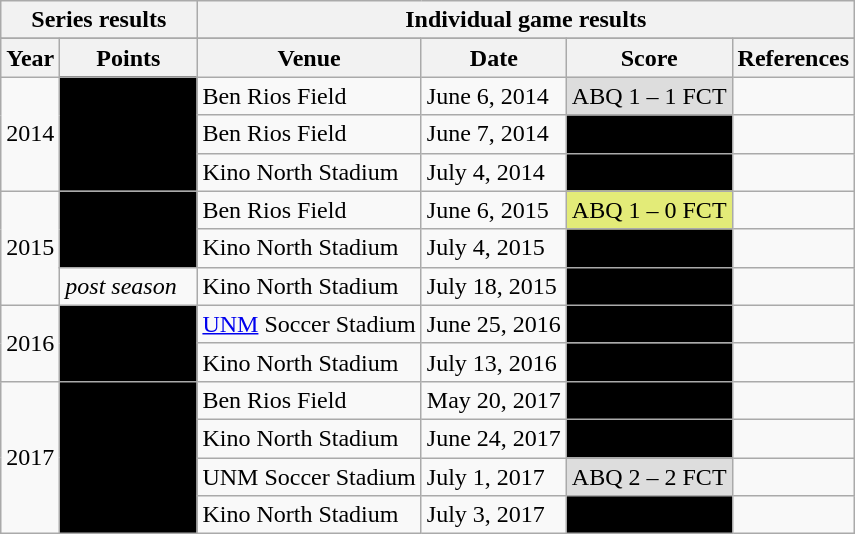<table class="wikitable" style="text-align:left">
<tr>
<th colspan="2">Series results</th>
<th colspan="4">Individual game results</th>
</tr>
<tr>
</tr>
<tr>
<th>Year</th>
<th>Points</th>
<th>Venue</th>
<th>Date</th>
<th>Score</th>
<th>References</th>
</tr>
<tr>
<td rowspan="3">2014</td>
<td rowspan="3" bgcolor=#000000><span>7 – 1 (FCT)</span></td>
<td>Ben Rios Field</td>
<td>June 6, 2014</td>
<td bgcolor=#DDDDDD>ABQ 1 – 1 FCT</td>
<td></td>
</tr>
<tr>
<td>Ben Rios Field</td>
<td>June 7, 2014</td>
<td bgcolor=#000000><span>ABQ 0 – 3 FCT</span></td>
<td></td>
</tr>
<tr>
<td>Kino North Stadium</td>
<td>July 4, 2014</td>
<td bgcolor=#000000><span>FCT 1 – 0 ABQ</span></td>
<td></td>
</tr>
<tr>
<td rowspan="3">2015</td>
<td rowspan="2" bgcolor=#000000><span>3 – 3 (FCT)*</span></td>
<td>Ben Rios Field</td>
<td>June 6, 2015</td>
<td bgcolor=#e3eb78><span>ABQ 1 – 0 FCT</span></td>
<td></td>
</tr>
<tr>
<td>Kino North Stadium</td>
<td>July 4, 2015</td>
<td bgcolor=#000000><span>FCT 2 – 0 ABQ</span></td>
<td></td>
</tr>
<tr>
<td><em>post season</em></td>
<td>Kino North Stadium</td>
<td>July 18, 2015</td>
<td bgcolor=#000000><span>FCT 2 – 1 ABQ</span></td>
<td></td>
</tr>
<tr>
<td rowspan="2">2016</td>
<td rowspan="2" bgcolor=#000000><span>6 – 0 (FCT)</span></td>
<td><a href='#'>UNM</a> Soccer Stadium</td>
<td>June 25, 2016</td>
<td bgcolor=#000000><span>ABQ 0 – 2 FCT</span></td>
<td></td>
</tr>
<tr>
<td>Kino North Stadium</td>
<td>July 13, 2016</td>
<td bgcolor=#000000><span>FCT 5 – 0 ABQ</span></td>
<td></td>
</tr>
<tr>
<td rowspan="4">2017</td>
<td rowspan="4" bgcolor=#000000><span>10 – 1 (FCT)</span></td>
<td>Ben Rios Field</td>
<td>May 20, 2017</td>
<td bgcolor=#000000><span>ABQ 2 – 4 FCT</span></td>
<td></td>
</tr>
<tr>
<td>Kino North Stadium</td>
<td>June 24, 2017</td>
<td bgcolor=#000000><span>FCT 3 – 1 ABQ</span></td>
<td></td>
</tr>
<tr>
<td>UNM Soccer Stadium</td>
<td>July 1, 2017</td>
<td bgcolor=#DDDDDD>ABQ 2 – 2 FCT</td>
<td></td>
</tr>
<tr>
<td>Kino North Stadium</td>
<td>July 3, 2017</td>
<td bgcolor=#000000><span>FCT 3 – 1 ABQ</span></td>
<td></td>
</tr>
</table>
